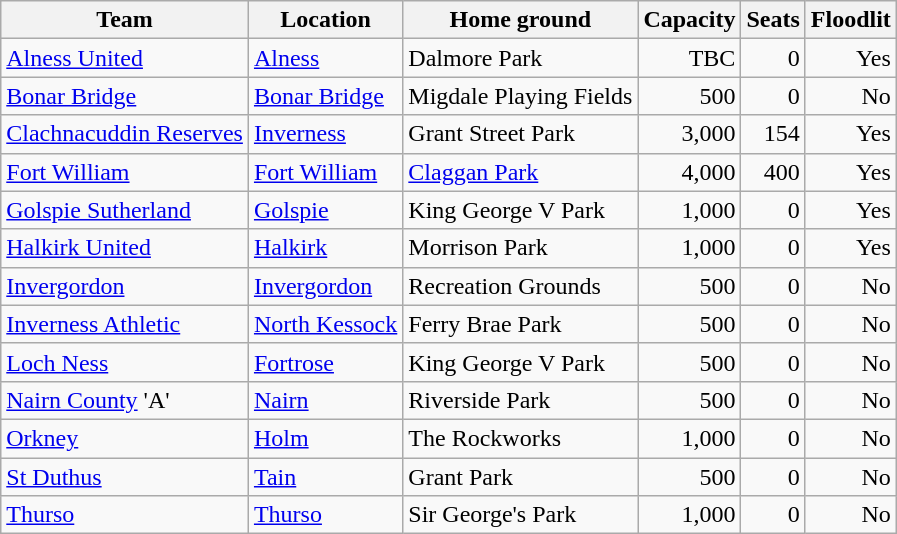<table class="wikitable sortable">
<tr>
<th>Team</th>
<th>Location</th>
<th>Home ground</th>
<th data-sort-type="number">Capacity</th>
<th data-sort-type="number">Seats</th>
<th>Floodlit</th>
</tr>
<tr>
<td><a href='#'>Alness United</a></td>
<td><a href='#'>Alness</a></td>
<td>Dalmore Park</td>
<td align=right>TBC</td>
<td align=right>0</td>
<td align=right>Yes</td>
</tr>
<tr>
<td><a href='#'>Bonar Bridge</a></td>
<td><a href='#'>Bonar Bridge</a></td>
<td>Migdale Playing Fields</td>
<td align=right>500</td>
<td align=right>0</td>
<td align=right>No</td>
</tr>
<tr>
<td><a href='#'>Clachnacuddin Reserves</a></td>
<td><a href='#'>Inverness</a></td>
<td>Grant Street Park</td>
<td align=right>3,000</td>
<td align=right>154</td>
<td align=right>Yes</td>
</tr>
<tr>
<td><a href='#'>Fort William</a> </td>
<td><a href='#'>Fort William</a></td>
<td><a href='#'>Claggan Park</a></td>
<td align=right>4,000</td>
<td align=right>400</td>
<td align=right>Yes</td>
</tr>
<tr>
<td><a href='#'>Golspie Sutherland</a> </td>
<td><a href='#'>Golspie</a></td>
<td>King George V Park</td>
<td align=right>1,000</td>
<td align=right>0</td>
<td align=right>Yes</td>
</tr>
<tr>
<td><a href='#'>Halkirk United</a></td>
<td><a href='#'>Halkirk</a></td>
<td>Morrison Park</td>
<td align=right>1,000</td>
<td align=right>0</td>
<td align=right>Yes</td>
</tr>
<tr>
<td><a href='#'>Invergordon</a></td>
<td><a href='#'>Invergordon</a></td>
<td>Recreation Grounds</td>
<td align=right>500</td>
<td align=right>0</td>
<td align=right>No</td>
</tr>
<tr>
<td><a href='#'>Inverness Athletic</a></td>
<td><a href='#'>North Kessock</a></td>
<td>Ferry Brae Park</td>
<td align=right>500</td>
<td align=right>0</td>
<td align=right>No</td>
</tr>
<tr>
<td><a href='#'>Loch Ness</a></td>
<td><a href='#'>Fortrose</a></td>
<td>King George V Park</td>
<td align=right>500</td>
<td align=right>0</td>
<td align=right>No</td>
</tr>
<tr>
<td><a href='#'>Nairn County</a> 'A'</td>
<td><a href='#'>Nairn</a></td>
<td>Riverside Park</td>
<td align=right>500</td>
<td align=right>0</td>
<td align=right>No</td>
</tr>
<tr>
<td><a href='#'>Orkney</a></td>
<td><a href='#'>Holm</a></td>
<td>The Rockworks</td>
<td align=right>1,000</td>
<td align=right>0</td>
<td align=right>No</td>
</tr>
<tr>
<td><a href='#'>St Duthus</a></td>
<td><a href='#'>Tain</a></td>
<td>Grant Park</td>
<td align=right>500</td>
<td align=right>0</td>
<td align=right>No</td>
</tr>
<tr>
<td><a href='#'>Thurso</a></td>
<td><a href='#'>Thurso</a></td>
<td>Sir George's Park</td>
<td align=right>1,000</td>
<td align=right>0</td>
<td align=right>No</td>
</tr>
</table>
